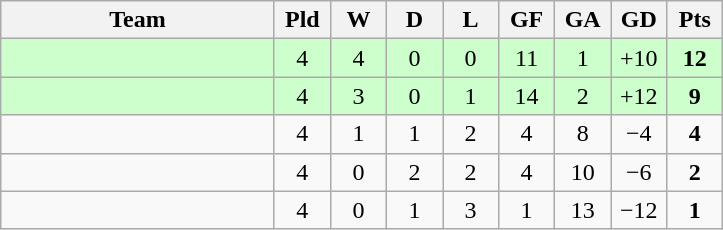<table class="wikitable" style="text-align:center;">
<tr>
<th width=175>Team</th>
<th width=30  abbr="Played">Pld</th>
<th width=30  abbr="Won">W</th>
<th width=30  abbr="Drawn">D</th>
<th width=30  abbr="Lost">L</th>
<th width=30  abbr="Goals for">GF</th>
<th width=30  abbr="Goals against">GA</th>
<th width=30  abbr="Goal difference">GD</th>
<th width=30  abbr="Points">Pts</th>
</tr>
<tr bgcolor="#ccffcc">
<td align=left></td>
<td>4</td>
<td>4</td>
<td>0</td>
<td>0</td>
<td>11</td>
<td>1</td>
<td>+10</td>
<td><strong>12</strong></td>
</tr>
<tr bgcolor="#ccffcc">
<td align=left></td>
<td>4</td>
<td>3</td>
<td>0</td>
<td>1</td>
<td>14</td>
<td>2</td>
<td>+12</td>
<td><strong>9</strong></td>
</tr>
<tr>
<td align=left></td>
<td>4</td>
<td>1</td>
<td>1</td>
<td>2</td>
<td>4</td>
<td>8</td>
<td>−4</td>
<td><strong>4</strong></td>
</tr>
<tr>
<td align=left></td>
<td>4</td>
<td>0</td>
<td>2</td>
<td>2</td>
<td>4</td>
<td>10</td>
<td>−6</td>
<td><strong>2</strong></td>
</tr>
<tr>
<td align=left></td>
<td>4</td>
<td>0</td>
<td>1</td>
<td>3</td>
<td>1</td>
<td>13</td>
<td>−12</td>
<td><strong>1</strong></td>
</tr>
</table>
